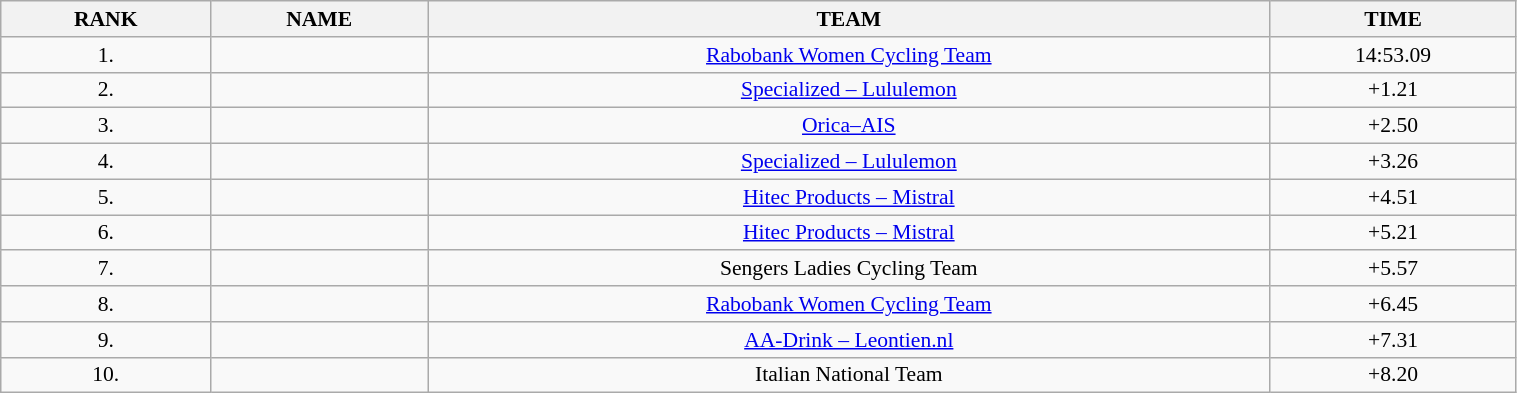<table class=wikitable style="font-size:90%" width="80%">
<tr>
<th>RANK</th>
<th>NAME</th>
<th>TEAM</th>
<th>TIME</th>
</tr>
<tr>
<td align="center">1.</td>
<td></td>
<td align="center"><a href='#'>Rabobank Women Cycling Team</a></td>
<td align="center">14:53.09</td>
</tr>
<tr>
<td align="center">2.</td>
<td></td>
<td align="center"><a href='#'>Specialized – Lululemon</a></td>
<td align="center">+1.21</td>
</tr>
<tr>
<td align="center">3.</td>
<td></td>
<td align="center"><a href='#'>Orica–AIS</a></td>
<td align="center">+2.50</td>
</tr>
<tr>
<td align="center">4.</td>
<td></td>
<td align="center"><a href='#'>Specialized – Lululemon</a></td>
<td align="center">+3.26</td>
</tr>
<tr>
<td align="center">5.</td>
<td></td>
<td align="center"><a href='#'>Hitec Products – Mistral</a></td>
<td align="center">+4.51</td>
</tr>
<tr>
<td align="center">6.</td>
<td></td>
<td align="center"><a href='#'>Hitec Products – Mistral</a></td>
<td align="center">+5.21</td>
</tr>
<tr>
<td align="center">7.</td>
<td></td>
<td align="center">Sengers Ladies Cycling Team</td>
<td align="center">+5.57</td>
</tr>
<tr>
<td align="center">8.</td>
<td></td>
<td align="center"><a href='#'>Rabobank Women Cycling Team</a></td>
<td align="center">+6.45</td>
</tr>
<tr>
<td align="center">9.</td>
<td></td>
<td align="center"><a href='#'>AA-Drink – Leontien.nl</a></td>
<td align="center">+7.31</td>
</tr>
<tr>
<td align="center">10.</td>
<td></td>
<td align="center">Italian National Team</td>
<td align="center">+8.20</td>
</tr>
</table>
